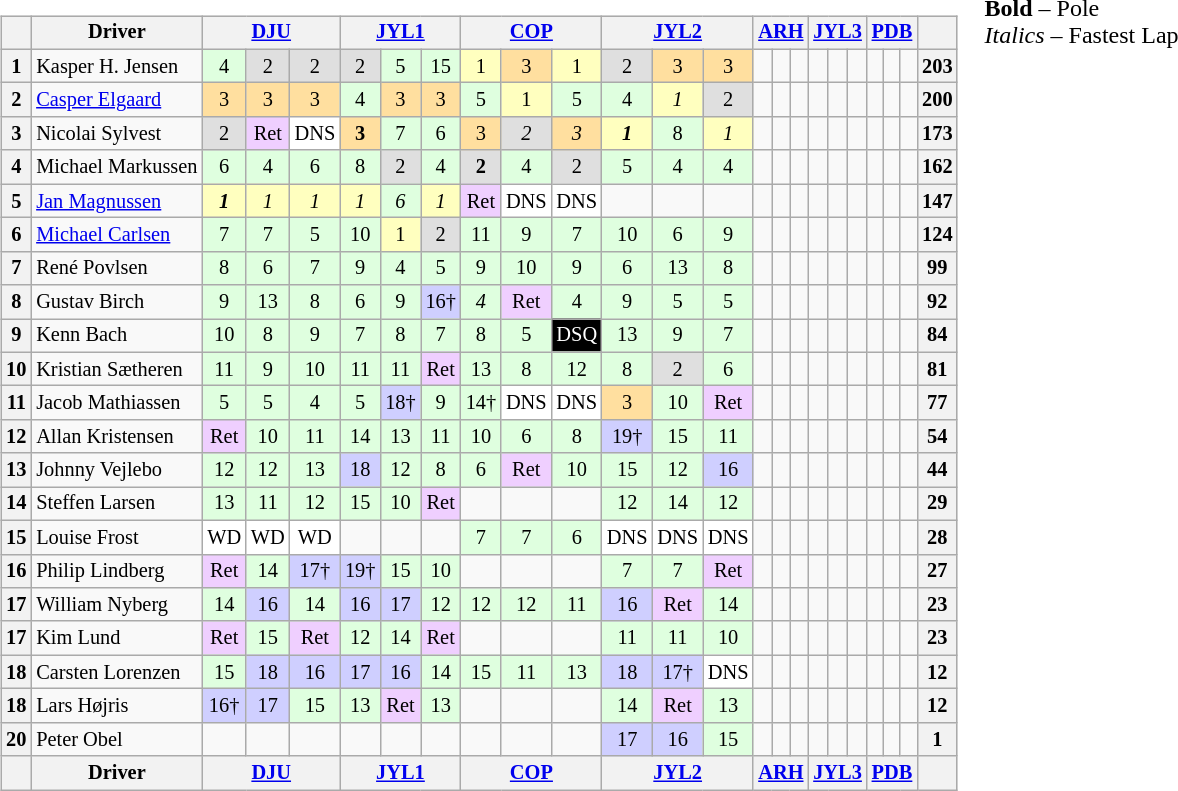<table>
<tr>
<td valign="top"><br><table align=left| class="wikitable" style="font-size: 85%; text-align: center">
<tr valign="top">
<th valign="middle"></th>
<th valign="middle">Driver</th>
<th colspan=3><a href='#'>DJU</a></th>
<th colspan=3><a href='#'>JYL1</a></th>
<th colspan=3><a href='#'>COP</a></th>
<th colspan=3><a href='#'>JYL2</a></th>
<th colspan=3><a href='#'>ARH</a></th>
<th colspan=3><a href='#'>JYL3</a></th>
<th colspan=3><a href='#'>PDB</a></th>
<th valign="middle"></th>
</tr>
<tr>
<th>1</th>
<td align="left"> Kasper H. Jensen</td>
<td style="background:#dfffdf;">4</td>
<td style="background:#dfdfdf;">2</td>
<td style="background:#dfdfdf;">2</td>
<td style="background:#dfdfdf;">2</td>
<td style="background:#dfffdf;">5</td>
<td style="background:#dfffdf;">15</td>
<td style="background:#ffffbf;">1</td>
<td style="background:#ffdf9f;">3</td>
<td style="background:#ffffbf;">1</td>
<td style="background:#dfdfdf;">2</td>
<td style="background:#ffdf9f;">3</td>
<td style="background:#ffdf9f;">3</td>
<td></td>
<td></td>
<td></td>
<td></td>
<td></td>
<td></td>
<td></td>
<td></td>
<td></td>
<th>203</th>
</tr>
<tr>
<th>2</th>
<td align="left"> <a href='#'>Casper Elgaard</a></td>
<td style="background:#ffdf9f;">3</td>
<td style="background:#ffdf9f;">3</td>
<td style="background:#ffdf9f;">3</td>
<td style="background:#dfffdf;">4</td>
<td style="background:#ffdf9f;">3</td>
<td style="background:#ffdf9f;">3</td>
<td style="background:#dfffdf;">5</td>
<td style="background:#ffffbf;">1</td>
<td style="background:#dfffdf;">5</td>
<td style="background:#dfffdf;">4</td>
<td style="background:#ffffbf;"><em>1</em></td>
<td style="background:#dfdfdf;">2</td>
<td></td>
<td></td>
<td></td>
<td></td>
<td></td>
<td></td>
<td></td>
<td></td>
<td></td>
<th>200</th>
</tr>
<tr>
<th>3</th>
<td align="left"> Nicolai Sylvest</td>
<td style="background:#dfdfdf;">2</td>
<td style="background:#efcfff;">Ret</td>
<td style="background:#ffffff;">DNS</td>
<td style="background:#ffdf9f;"><strong>3</strong></td>
<td style="background:#dfffdf;">7</td>
<td style="background:#dfffdf;">6</td>
<td style="background:#ffdf9f;">3</td>
<td style="background:#dfdfdf;"><em>2</em></td>
<td style="background:#ffdf9f;"><em>3</em></td>
<td style="background:#ffffbf;"><strong><em>1</em></strong></td>
<td style="background:#dfffdf;">8</td>
<td style="background:#ffffbf;"><em>1</em></td>
<td></td>
<td></td>
<td></td>
<td></td>
<td></td>
<td></td>
<td></td>
<td></td>
<td></td>
<th>173</th>
</tr>
<tr>
<th>4</th>
<td align="left"> Michael Markussen</td>
<td style="background:#dfffdf;">6</td>
<td style="background:#dfffdf;">4</td>
<td style="background:#dfffdf;">6</td>
<td style="background:#dfffdf;">8</td>
<td style="background:#dfdfdf;">2</td>
<td style="background:#dfffdf;">4</td>
<td style="background:#dfdfdf;"><strong>2</strong></td>
<td style="background:#dfffdf;">4</td>
<td style="background:#dfdfdf;">2</td>
<td style="background:#dfffdf;">5</td>
<td style="background:#dfffdf;">4</td>
<td style="background:#dfffdf;">4</td>
<td></td>
<td></td>
<td></td>
<td></td>
<td></td>
<td></td>
<td></td>
<td></td>
<td></td>
<th>162</th>
</tr>
<tr>
<th>5</th>
<td align="left"> <a href='#'>Jan Magnussen</a></td>
<td style="background:#ffffbf;"><strong><em>1</em></strong></td>
<td style="background:#ffffbf;"><em>1</em></td>
<td style="background:#ffffbf;"><em>1</em></td>
<td style="background:#ffffbf;"><em>1</em></td>
<td style="background:#dfffdf;"><em>6</em></td>
<td style="background:#ffffbf;"><em>1</em></td>
<td style="background:#efcfff;">Ret</td>
<td style="background:#ffffff;">DNS</td>
<td style="background:#ffffff;">DNS</td>
<td></td>
<td></td>
<td></td>
<td></td>
<td></td>
<td></td>
<td></td>
<td></td>
<td></td>
<td></td>
<td></td>
<td></td>
<th>147</th>
</tr>
<tr>
<th>6</th>
<td align="left"> <a href='#'>Michael Carlsen</a></td>
<td style="background:#dfffdf;">7</td>
<td style="background:#dfffdf;">7</td>
<td style="background:#dfffdf;">5</td>
<td style="background:#dfffdf;">10</td>
<td style="background:#ffffbf;">1</td>
<td style="background:#dfdfdf;">2</td>
<td style="background:#dfffdf;">11</td>
<td style="background:#dfffdf;">9</td>
<td style="background:#dfffdf;">7</td>
<td style="background:#dfffdf;">10</td>
<td style="background:#dfffdf;">6</td>
<td style="background:#dfffdf;">9</td>
<td></td>
<td></td>
<td></td>
<td></td>
<td></td>
<td></td>
<td></td>
<td></td>
<td></td>
<th>124</th>
</tr>
<tr>
<th>7</th>
<td align="left"> René Povlsen</td>
<td style="background:#dfffdf;">8</td>
<td style="background:#dfffdf;">6</td>
<td style="background:#dfffdf;">7</td>
<td style="background:#dfffdf;">9</td>
<td style="background:#dfffdf;">4</td>
<td style="background:#dfffdf;">5</td>
<td style="background:#dfffdf;">9</td>
<td style="background:#dfffdf;">10</td>
<td style="background:#dfffdf;">9</td>
<td style="background:#dfffdf;">6</td>
<td style="background:#dfffdf;">13</td>
<td style="background:#dfffdf;">8</td>
<td></td>
<td></td>
<td></td>
<td></td>
<td></td>
<td></td>
<td></td>
<td></td>
<td></td>
<th>99</th>
</tr>
<tr>
<th>8</th>
<td align="left"> Gustav Birch</td>
<td style="background:#dfffdf;">9</td>
<td style="background:#dfffdf;">13</td>
<td style="background:#dfffdf;">8</td>
<td style="background:#dfffdf;">6</td>
<td style="background:#dfffdf;">9</td>
<td style="background:#cfcfff;">16†</td>
<td style="background:#dfffdf;"><em>4</em></td>
<td style="background:#efcfff;">Ret</td>
<td style="background:#dfffdf;">4</td>
<td style="background:#dfffdf;">9</td>
<td style="background:#dfffdf;">5</td>
<td style="background:#dfffdf;">5</td>
<td></td>
<td></td>
<td></td>
<td></td>
<td></td>
<td></td>
<td></td>
<td></td>
<td></td>
<th>92</th>
</tr>
<tr>
<th>9</th>
<td align="left"> Kenn Bach</td>
<td style="background:#dfffdf;">10</td>
<td style="background:#dfffdf;">8</td>
<td style="background:#dfffdf;">9</td>
<td style="background:#dfffdf;">7</td>
<td style="background:#dfffdf;">8</td>
<td style="background:#dfffdf;">7</td>
<td style="background:#dfffdf;">8</td>
<td style="background:#dfffdf;">5</td>
<td style="background:#000000; color:#ffffff;">DSQ</td>
<td style="background:#dfffdf;">13</td>
<td style="background:#dfffdf;">9</td>
<td style="background:#dfffdf;">7</td>
<td></td>
<td></td>
<td></td>
<td></td>
<td></td>
<td></td>
<td></td>
<td></td>
<td></td>
<th>84</th>
</tr>
<tr>
<th>10</th>
<td align="left"> Kristian Sætheren</td>
<td style="background:#dfffdf;">11</td>
<td style="background:#dfffdf;">9</td>
<td style="background:#dfffdf;">10</td>
<td style="background:#dfffdf;">11</td>
<td style="background:#dfffdf;">11</td>
<td style="background:#efcfff;">Ret</td>
<td style="background:#dfffdf;">13</td>
<td style="background:#dfffdf;">8</td>
<td style="background:#dfffdf;">12</td>
<td style="background:#dfffdf;">8</td>
<td style="background:#dfdfdf;">2</td>
<td style="background:#dfffdf;">6</td>
<td></td>
<td></td>
<td></td>
<td></td>
<td></td>
<td></td>
<td></td>
<td></td>
<td></td>
<th>81</th>
</tr>
<tr>
<th>11</th>
<td align="left"> Jacob Mathiassen</td>
<td style="background:#dfffdf;">5</td>
<td style="background:#dfffdf;">5</td>
<td style="background:#dfffdf;">4</td>
<td style="background:#dfffdf;">5</td>
<td style="background:#cfcfff;">18†</td>
<td style="background:#dfffdf;">9</td>
<td style="background:#dfffdf;">14†</td>
<td style="background:#ffffff;">DNS</td>
<td style="background:#ffffff;">DNS</td>
<td style="background:#ffdf9f;">3</td>
<td style="background:#dfffdf;">10</td>
<td style="background:#efcfff;">Ret</td>
<td></td>
<td></td>
<td></td>
<td></td>
<td></td>
<td></td>
<td></td>
<td></td>
<td></td>
<th>77</th>
</tr>
<tr>
<th>12</th>
<td align="left"> Allan Kristensen</td>
<td style="background:#efcfff;">Ret</td>
<td style="background:#dfffdf;">10</td>
<td style="background:#dfffdf;">11</td>
<td style="background:#dfffdf;">14</td>
<td style="background:#dfffdf;">13</td>
<td style="background:#dfffdf;">11</td>
<td style="background:#dfffdf;">10</td>
<td style="background:#dfffdf;">6</td>
<td style="background:#dfffdf;">8</td>
<td style="background:#cfcfff;">19†</td>
<td style="background:#dfffdf;">15</td>
<td style="background:#dfffdf;">11</td>
<td></td>
<td></td>
<td></td>
<td></td>
<td></td>
<td></td>
<td></td>
<td></td>
<td></td>
<th>54</th>
</tr>
<tr>
<th>13</th>
<td align="left"> Johnny Vejlebo</td>
<td style="background:#dfffdf;">12</td>
<td style="background:#dfffdf;">12</td>
<td style="background:#dfffdf;">13</td>
<td style="background:#cfcfff;">18</td>
<td style="background:#dfffdf;">12</td>
<td style="background:#dfffdf;">8</td>
<td style="background:#dfffdf;">6</td>
<td style="background:#efcfff;">Ret</td>
<td style="background:#dfffdf;">10</td>
<td style="background:#dfffdf;">15</td>
<td style="background:#dfffdf;">12</td>
<td style="background:#cfcfff;">16</td>
<td></td>
<td></td>
<td></td>
<td></td>
<td></td>
<td></td>
<td></td>
<td></td>
<td></td>
<th>44</th>
</tr>
<tr>
<th>14</th>
<td align="left"> Steffen Larsen</td>
<td style="background:#dfffdf;">13</td>
<td style="background:#dfffdf;">11</td>
<td style="background:#dfffdf;">12</td>
<td style="background:#dfffdf;">15</td>
<td style="background:#dfffdf;">10</td>
<td style="background:#efcfff;">Ret</td>
<td></td>
<td></td>
<td></td>
<td style="background:#dfffdf;">12</td>
<td style="background:#dfffdf;">14</td>
<td style="background:#dfffdf;">12</td>
<td></td>
<td></td>
<td></td>
<td></td>
<td></td>
<td></td>
<td></td>
<td></td>
<td></td>
<th>29</th>
</tr>
<tr>
<th>15</th>
<td align="left"> Louise Frost</td>
<td style="background:#ffffff;">WD</td>
<td style="background:#ffffff;">WD</td>
<td style="background:#ffffff;">WD</td>
<td></td>
<td></td>
<td></td>
<td style="background:#dfffdf;">7</td>
<td style="background:#dfffdf;">7</td>
<td style="background:#dfffdf;">6</td>
<td style="background:#ffffff;">DNS</td>
<td style="background:#ffffff;">DNS</td>
<td style="background:#ffffff;">DNS</td>
<td></td>
<td></td>
<td></td>
<td></td>
<td></td>
<td></td>
<td></td>
<td></td>
<td></td>
<th>28</th>
</tr>
<tr>
<th>16</th>
<td align="left"> Philip Lindberg</td>
<td style="background:#efcfff;">Ret</td>
<td style="background:#dfffdf;">14</td>
<td style="background:#cfcfff;">17†</td>
<td style="background:#cfcfff;">19†</td>
<td style="background:#dfffdf;">15</td>
<td style="background:#dfffdf;">10</td>
<td></td>
<td></td>
<td></td>
<td style="background:#dfffdf;">7</td>
<td style="background:#dfffdf;">7</td>
<td style="background:#efcfff;">Ret</td>
<td></td>
<td></td>
<td></td>
<td></td>
<td></td>
<td></td>
<td></td>
<td></td>
<td></td>
<th>27</th>
</tr>
<tr>
<th>17</th>
<td align="left"> William Nyberg</td>
<td style="background:#dfffdf;">14</td>
<td style="background:#cfcfff;">16</td>
<td style="background:#dfffdf;">14</td>
<td style="background:#cfcfff;">16</td>
<td style="background:#cfcfff;">17</td>
<td style="background:#dfffdf;">12</td>
<td style="background:#dfffdf;">12</td>
<td style="background:#dfffdf;">12</td>
<td style="background:#dfffdf;">11</td>
<td style="background:#cfcfff;">16</td>
<td style="background:#efcfff;">Ret</td>
<td style="background:#dfffdf;">14</td>
<td></td>
<td></td>
<td></td>
<td></td>
<td></td>
<td></td>
<td></td>
<td></td>
<td></td>
<th>23</th>
</tr>
<tr>
<th>17</th>
<td align="left"> Kim Lund</td>
<td style="background:#efcfff;">Ret</td>
<td style="background:#dfffdf;">15</td>
<td style="background:#efcfff;">Ret</td>
<td style="background:#dfffdf;">12</td>
<td style="background:#dfffdf;">14</td>
<td style="background:#efcfff;">Ret</td>
<td></td>
<td></td>
<td></td>
<td style="background:#dfffdf;">11</td>
<td style="background:#dfffdf;">11</td>
<td style="background:#dfffdf;">10</td>
<td></td>
<td></td>
<td></td>
<td></td>
<td></td>
<td></td>
<td></td>
<td></td>
<td></td>
<th>23</th>
</tr>
<tr>
<th>18</th>
<td align="left"> Carsten Lorenzen</td>
<td style="background:#dfffdf;">15</td>
<td style="background:#cfcfff;">18</td>
<td style="background:#cfcfff;">16</td>
<td style="background:#cfcfff;">17</td>
<td style="background:#cfcfff;">16</td>
<td style="background:#dfffdf;">14</td>
<td style="background:#dfffdf;">15</td>
<td style="background:#dfffdf;">11</td>
<td style="background:#dfffdf;">13</td>
<td style="background:#cfcfff;">18</td>
<td style="background:#cfcfff;">17†</td>
<td style="background:#ffffff;">DNS</td>
<td></td>
<td></td>
<td></td>
<td></td>
<td></td>
<td></td>
<td></td>
<td></td>
<td></td>
<th>12</th>
</tr>
<tr>
<th>18</th>
<td align="left"> Lars Højris</td>
<td style="background:#cfcfff;">16†</td>
<td style="background:#cfcfff;">17</td>
<td style="background:#dfffdf;">15</td>
<td style="background:#dfffdf;">13</td>
<td style="background:#efcfff;">Ret</td>
<td style="background:#dfffdf;">13</td>
<td></td>
<td></td>
<td></td>
<td style="background:#dfffdf;">14</td>
<td style="background:#efcfff;">Ret</td>
<td style="background:#dfffdf;">13</td>
<td></td>
<td></td>
<td></td>
<td></td>
<td></td>
<td></td>
<td></td>
<td></td>
<td></td>
<th>12</th>
</tr>
<tr>
<th>20</th>
<td align="left"> Peter Obel</td>
<td></td>
<td></td>
<td></td>
<td></td>
<td></td>
<td></td>
<td></td>
<td></td>
<td></td>
<td style="background:#cfcfff;">17</td>
<td style="background:#cfcfff;">16</td>
<td style="background:#dfffdf;">15</td>
<td></td>
<td></td>
<td></td>
<td></td>
<td></td>
<td></td>
<td></td>
<td></td>
<td></td>
<th>1</th>
</tr>
<tr valign="top">
<th valign="middle"></th>
<th valign="middle">Driver</th>
<th colspan=3><a href='#'>DJU</a></th>
<th colspan=3><a href='#'>JYL1</a></th>
<th colspan=3><a href='#'>COP</a></th>
<th colspan=3><a href='#'>JYL2</a></th>
<th colspan=3><a href='#'>ARH</a></th>
<th colspan=3><a href='#'>JYL3</a></th>
<th colspan=3><a href='#'>PDB</a></th>
<th valign="middle"></th>
</tr>
</table>
</td>
<td valign="top"><br>
<span><strong>Bold</strong> – Pole<br>
<em>Italics</em> – Fastest Lap</span></td>
</tr>
</table>
